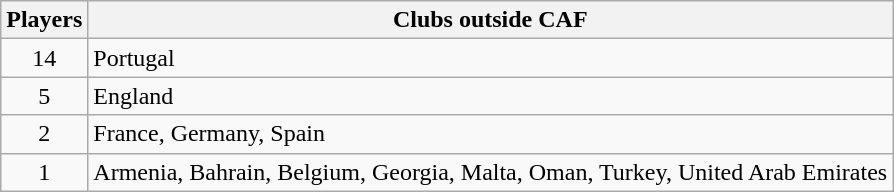<table class="wikitable">
<tr>
<th>Players</th>
<th>Clubs outside CAF</th>
</tr>
<tr>
<td align="center">14</td>
<td> Portugal</td>
</tr>
<tr>
<td align="center">5</td>
<td> England</td>
</tr>
<tr>
<td align="center">2</td>
<td> France,  Germany,  Spain</td>
</tr>
<tr>
<td align="center">1</td>
<td> Armenia,  Bahrain,  Belgium,  Georgia,  Malta,  Oman,  Turkey,  United Arab Emirates</td>
</tr>
</table>
